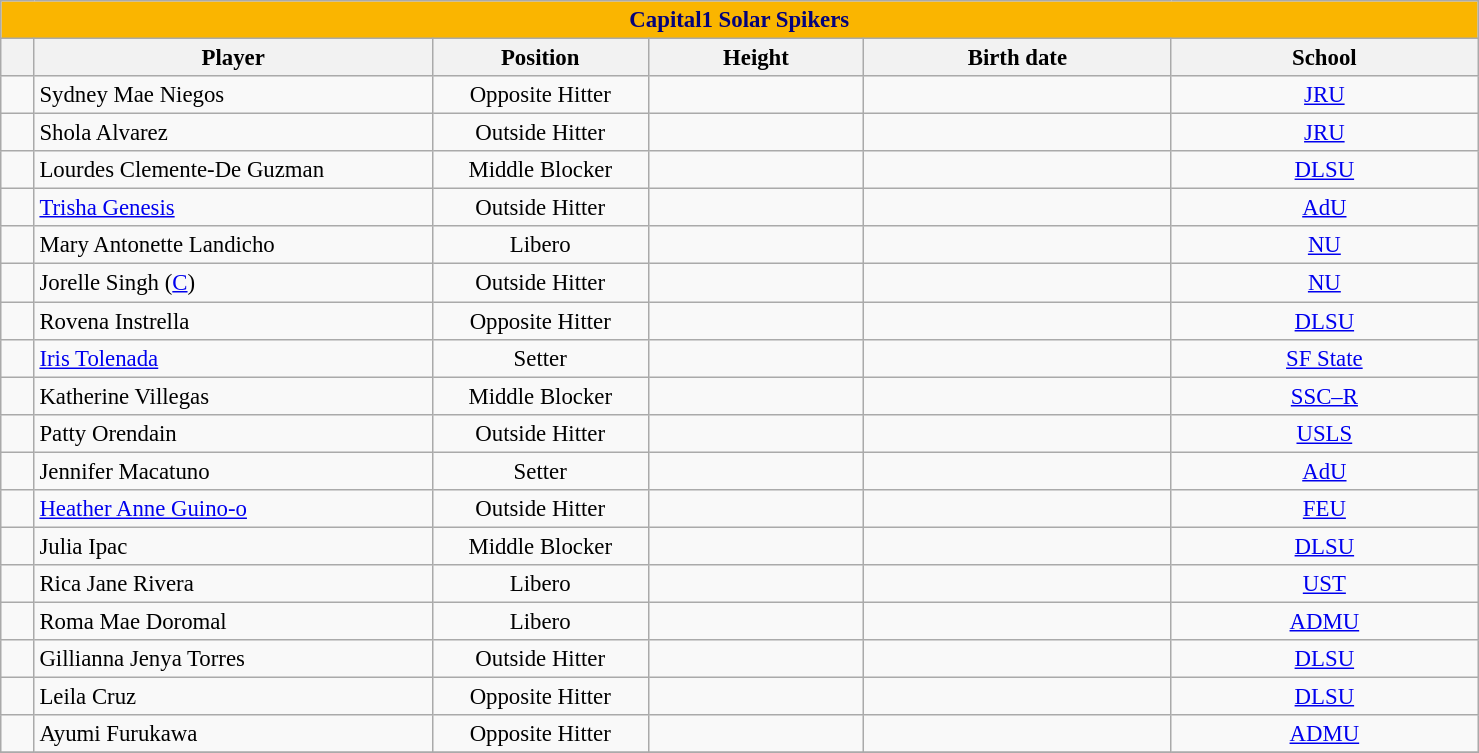<table class="wikitable sortable" style="font-size:95%; text-align:left;">
<tr>
<th colspan="6" style= "background:#FAB500; color:#04037B; text-align: center"><strong>Capital1 Solar Spikers</strong></th>
</tr>
<tr style="background:#FFFFFF;">
<th style= "align=center; width:1em;"></th>
<th style= "align=center;width:17em;">Player</th>
<th style= "align=center; width:9em;">Position</th>
<th style= "align=center; width:9em;">Height</th>
<th style= "align=center; width:13em;">Birth date</th>
<th style= "align=center; width:13em;">School</th>
</tr>
<tr align=center>
<td></td>
<td align=left> Sydney Mae Niegos</td>
<td>Opposite Hitter</td>
<td></td>
<td align=right></td>
<td><a href='#'>JRU</a></td>
</tr>
<tr align=center>
<td></td>
<td align="left"> Shola Alvarez</td>
<td>Outside Hitter</td>
<td></td>
<td align=right></td>
<td><a href='#'>JRU</a></td>
</tr>
<tr align=center>
<td></td>
<td align=left> Lourdes Clemente-De Guzman</td>
<td>Middle Blocker</td>
<td></td>
<td align=right></td>
<td><a href='#'>DLSU</a></td>
</tr>
<tr align=center>
<td></td>
<td align=left> <a href='#'>Trisha Genesis</a></td>
<td>Outside Hitter</td>
<td></td>
<td align=right></td>
<td align=center><a href='#'>AdU</a></td>
</tr>
<tr align=center>
<td></td>
<td align=left> Mary Antonette Landicho</td>
<td>Libero</td>
<td></td>
<td align=right></td>
<td><a href='#'>NU</a></td>
</tr>
<tr align=center>
<td></td>
<td align=left> Jorelle Singh (<a href='#'>C</a>)</td>
<td>Outside Hitter</td>
<td></td>
<td align=right></td>
<td><a href='#'>NU</a></td>
</tr>
<tr align=center>
<td></td>
<td align=left> Rovena Instrella</td>
<td>Opposite Hitter</td>
<td></td>
<td align=right></td>
<td><a href='#'>DLSU</a></td>
</tr>
<tr align=center>
<td></td>
<td align=left>  <a href='#'>Iris Tolenada</a></td>
<td>Setter</td>
<td></td>
<td align=right></td>
<td><a href='#'>SF State</a></td>
</tr>
<tr align=center>
<td></td>
<td align=left> Katherine Villegas</td>
<td>Middle Blocker</td>
<td></td>
<td align=right></td>
<td><a href='#'>SSC–R</a></td>
</tr>
<tr align=center>
<td></td>
<td align=left> Patty Orendain</td>
<td>Outside Hitter</td>
<td></td>
<td align=right></td>
<td><a href='#'>USLS</a></td>
</tr>
<tr align=center>
<td></td>
<td align=left> Jennifer Macatuno</td>
<td>Setter</td>
<td></td>
<td align=right></td>
<td><a href='#'>AdU</a></td>
</tr>
<tr align=center>
<td></td>
<td align=left> <a href='#'>Heather Anne Guino-o</a></td>
<td>Outside Hitter</td>
<td></td>
<td align=right></td>
<td><a href='#'>FEU</a></td>
</tr>
<tr align=center>
<td></td>
<td align="left"> Julia Ipac</td>
<td>Middle Blocker</td>
<td></td>
<td align=right></td>
<td><a href='#'>DLSU</a></td>
</tr>
<tr align=center>
<td></td>
<td align=left> Rica Jane Rivera</td>
<td>Libero</td>
<td></td>
<td align=right></td>
<td><a href='#'>UST</a></td>
</tr>
<tr align=center>
<td></td>
<td align=left> Roma Mae Doromal</td>
<td>Libero</td>
<td></td>
<td align=right></td>
<td><a href='#'>ADMU</a></td>
</tr>
<tr align=center>
<td></td>
<td align=left> Gillianna Jenya Torres</td>
<td>Outside Hitter</td>
<td></td>
<td align=right></td>
<td><a href='#'>DLSU</a></td>
</tr>
<tr align=center>
<td></td>
<td align=left> Leila Cruz</td>
<td>Opposite Hitter</td>
<td></td>
<td align=right></td>
<td><a href='#'>DLSU</a></td>
</tr>
<tr align=center>
<td></td>
<td align=left> Ayumi Furukawa</td>
<td>Opposite Hitter</td>
<td></td>
<td align=right></td>
<td><a href='#'>ADMU</a></td>
</tr>
<tr>
</tr>
</table>
